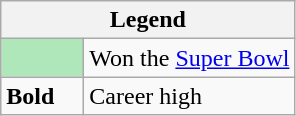<table class="wikitable mw-collapsible mw-collapsed">
<tr>
<th colspan="2">Legend</th>
</tr>
<tr>
<td style="background:#afe6ba; width:3em;"></td>
<td>Won the <a href='#'>Super Bowl</a></td>
</tr>
<tr>
<td><strong>Bold</strong></td>
<td>Career high</td>
</tr>
</table>
